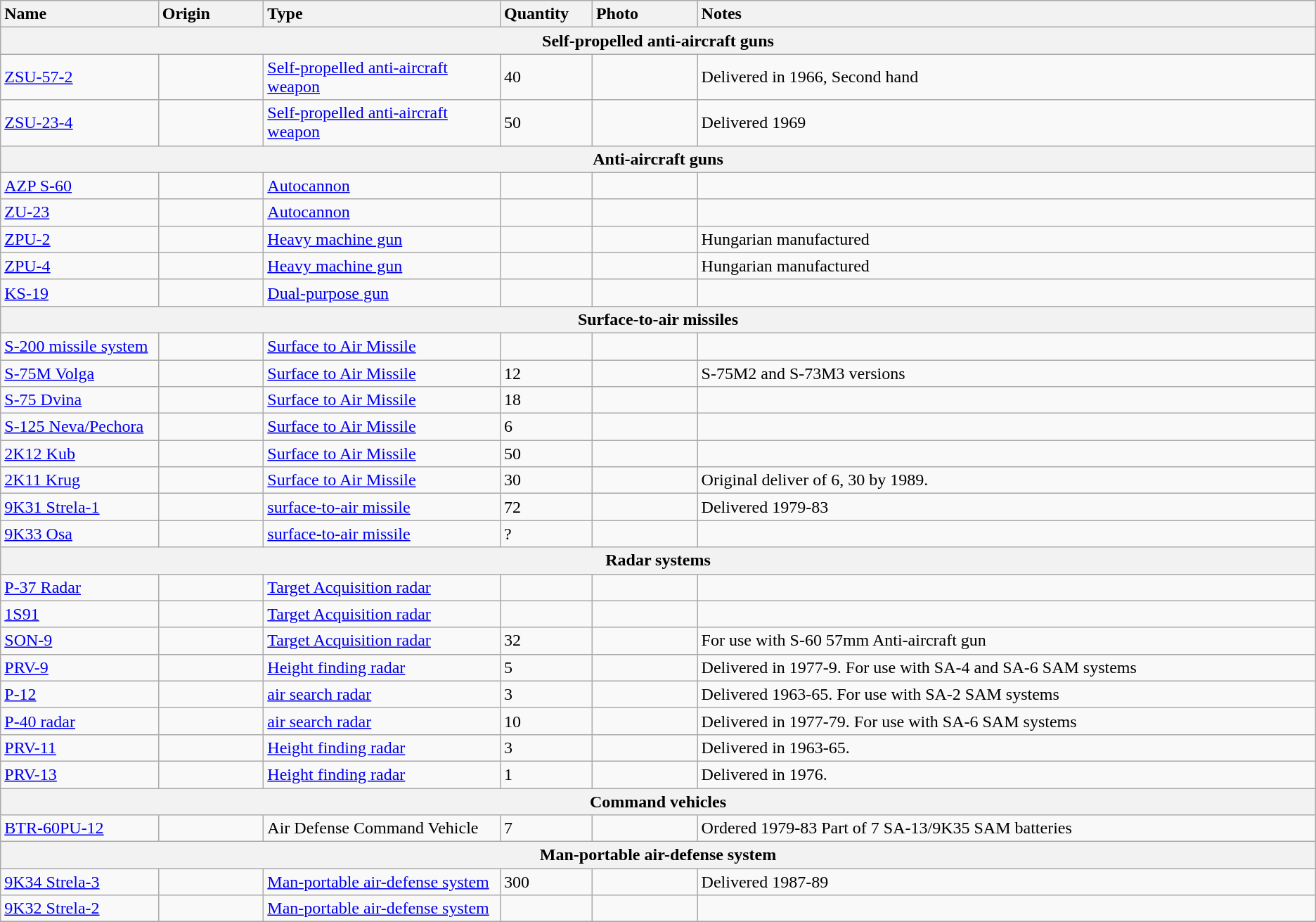<table class="wikitable">
<tr>
<th style="text-align: left; width:12%;">Name</th>
<th style="text-align: left; width:8%;">Origin</th>
<th style="text-align: left; width:18%;">Type</th>
<th style="text-align: left; width:7%;">Quantity</th>
<th style="text-align: left;width:8%;">Photo</th>
<th style="text-align: left;width:47%;">Notes</th>
</tr>
<tr>
<th style="align: center;" colspan="7">Self-propelled anti-aircraft guns</th>
</tr>
<tr>
<td><a href='#'>ZSU-57-2</a></td>
<td></td>
<td><a href='#'>Self-propelled anti-aircraft weapon</a></td>
<td>40</td>
<td></td>
<td>Delivered in 1966, Second hand</td>
</tr>
<tr>
<td><a href='#'>ZSU-23-4</a></td>
<td></td>
<td><a href='#'>Self-propelled anti-aircraft weapon</a></td>
<td>50</td>
<td></td>
<td>Delivered 1969</td>
</tr>
<tr>
<th style="align: center;" colspan="7">Anti-aircraft guns</th>
</tr>
<tr>
<td><a href='#'>AZP S-60</a></td>
<td></td>
<td><a href='#'>Autocannon</a></td>
<td></td>
<td></td>
<td></td>
</tr>
<tr>
<td><a href='#'>ZU-23</a></td>
<td></td>
<td><a href='#'>Autocannon</a></td>
<td></td>
<td></td>
<td></td>
</tr>
<tr>
<td><a href='#'>ZPU-2</a></td>
<td></td>
<td><a href='#'>Heavy machine gun</a></td>
<td></td>
<td></td>
<td>Hungarian manufactured</td>
</tr>
<tr>
<td><a href='#'>ZPU-4</a></td>
<td></td>
<td><a href='#'>Heavy machine gun</a></td>
<td></td>
<td></td>
<td>Hungarian manufactured</td>
</tr>
<tr>
<td><a href='#'>KS-19</a></td>
<td></td>
<td><a href='#'>Dual-purpose gun</a></td>
<td></td>
<td></td>
<td></td>
</tr>
<tr>
<th style="align: center;" colspan="7">Surface-to-air missiles</th>
</tr>
<tr>
<td><a href='#'>S-200 missile system</a></td>
<td></td>
<td><a href='#'>Surface to Air Missile</a></td>
<td></td>
<td></td>
<td></td>
</tr>
<tr>
<td><a href='#'>S-75M Volga</a></td>
<td></td>
<td><a href='#'>Surface to Air Missile</a></td>
<td>12</td>
<td></td>
<td>S-75M2 and S-73M3 versions</td>
</tr>
<tr>
<td><a href='#'>S-75 Dvina</a></td>
<td></td>
<td><a href='#'>Surface to Air Missile</a></td>
<td>18</td>
<td></td>
<td></td>
</tr>
<tr>
<td><a href='#'>S-125 Neva/Pechora</a></td>
<td></td>
<td><a href='#'>Surface to Air Missile</a></td>
<td>6</td>
<td></td>
<td></td>
</tr>
<tr>
<td><a href='#'>2K12 Kub</a></td>
<td></td>
<td><a href='#'>Surface to Air Missile</a></td>
<td>50</td>
<td></td>
<td></td>
</tr>
<tr>
<td><a href='#'>2K11 Krug</a></td>
<td></td>
<td><a href='#'>Surface to Air Missile</a></td>
<td>30</td>
<td></td>
<td>Original deliver of 6, 30 by 1989.</td>
</tr>
<tr>
<td><a href='#'>9K31 Strela-1</a></td>
<td></td>
<td><a href='#'>surface-to-air missile</a></td>
<td>72</td>
<td></td>
<td>Delivered 1979-83</td>
</tr>
<tr>
<td><a href='#'>9K33 Osa</a></td>
<td></td>
<td><a href='#'>surface-to-air missile</a></td>
<td>?</td>
<td></td>
<td></td>
</tr>
<tr>
<th style="align: center;" colspan="7">Radar systems</th>
</tr>
<tr>
<td><a href='#'>P-37 Radar</a></td>
<td></td>
<td><a href='#'>Target Acquisition radar</a></td>
<td></td>
<td></td>
<td></td>
</tr>
<tr>
<td><a href='#'>1S91</a></td>
<td></td>
<td><a href='#'>Target Acquisition radar</a></td>
<td></td>
<td></td>
<td></td>
</tr>
<tr>
<td><a href='#'>SON-9</a></td>
<td></td>
<td><a href='#'>Target Acquisition radar</a></td>
<td>32</td>
<td></td>
<td>For use with S-60 57mm Anti-aircraft gun</td>
</tr>
<tr>
<td><a href='#'>PRV-9</a></td>
<td></td>
<td><a href='#'>Height finding radar</a></td>
<td>5</td>
<td></td>
<td>Delivered in 1977-9. For use with SA-4 and SA-6 SAM systems</td>
</tr>
<tr>
<td><a href='#'>P-12</a></td>
<td></td>
<td><a href='#'>air search radar</a></td>
<td>3</td>
<td></td>
<td>Delivered 1963-65. For use with SA-2 SAM systems</td>
</tr>
<tr>
<td><a href='#'>P-40 radar</a></td>
<td></td>
<td><a href='#'>air search radar</a></td>
<td>10</td>
<td></td>
<td>Delivered in 1977-79. For use with SA-6 SAM systems</td>
</tr>
<tr>
<td><a href='#'>PRV-11</a></td>
<td></td>
<td><a href='#'>Height finding radar</a></td>
<td>3</td>
<td></td>
<td>Delivered in 1963-65.</td>
</tr>
<tr>
<td><a href='#'>PRV-13</a></td>
<td></td>
<td><a href='#'>Height finding radar</a></td>
<td>1</td>
<td></td>
<td>Delivered in 1976.</td>
</tr>
<tr>
<th style="align: center;" colspan="8">Command vehicles</th>
</tr>
<tr>
<td><a href='#'>BTR-60PU-12</a></td>
<td></td>
<td>Air Defense Command Vehicle</td>
<td>7</td>
<td></td>
<td>Ordered 1979-83 Part of 7 SA-13/9K35 SAM batteries</td>
</tr>
<tr>
<th style="align: center;" colspan="8">Man-portable air-defense system</th>
</tr>
<tr>
<td><a href='#'>9K34 Strela-3</a></td>
<td></td>
<td><a href='#'>Man-portable air-defense system</a></td>
<td>300</td>
<td></td>
<td>Delivered 1987-89</td>
</tr>
<tr>
<td><a href='#'>9K32 Strela-2</a></td>
<td></td>
<td><a href='#'>Man-portable air-defense system</a></td>
<td></td>
<td></td>
<td></td>
</tr>
<tr>
</tr>
</table>
